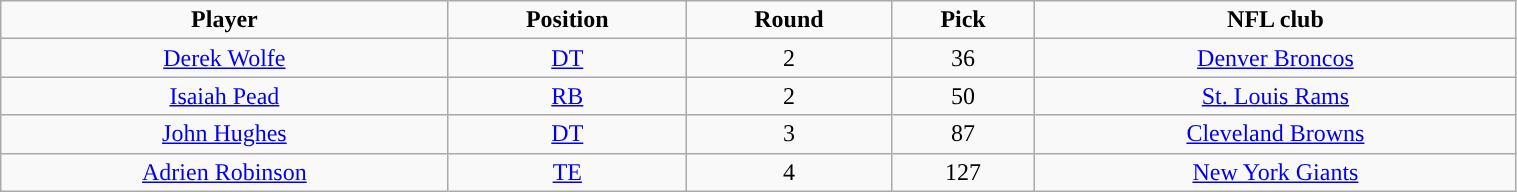<table class="wikitable" width="80%">
<tr align="center">
<td><strong>Player</strong></td>
<td><strong>Position</strong></td>
<td><strong>Round</strong></td>
<td><strong>Pick</strong></td>
<td><strong>NFL club</strong></td>
</tr>
<tr align="center" bgcolor="">
<td><a href='#'>Derek Wolfe</a></td>
<td><a href='#'>DT</a></td>
<td>2</td>
<td>36</td>
<td><a href='#'>Denver Broncos</a></td>
</tr>
<tr align="center" bgcolor="">
<td><a href='#'>Isaiah Pead</a></td>
<td><a href='#'>RB</a></td>
<td>2</td>
<td>50</td>
<td><a href='#'>St. Louis Rams</a></td>
</tr>
<tr align="center" bgcolor="">
<td><a href='#'>John Hughes</a></td>
<td><a href='#'>DT</a></td>
<td>3</td>
<td>87</td>
<td><a href='#'>Cleveland Browns</a></td>
</tr>
<tr align="center" bgcolor="">
<td><a href='#'>Adrien Robinson</a></td>
<td><a href='#'>TE</a></td>
<td>4</td>
<td>127</td>
<td><a href='#'>New York Giants</a></td>
</tr>
</table>
